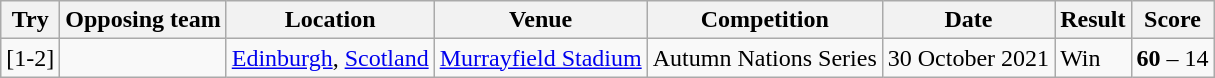<table class="wikitable">
<tr>
<th>Try</th>
<th>Opposing team</th>
<th>Location</th>
<th>Venue</th>
<th>Competition</th>
<th>Date</th>
<th>Result</th>
<th>Score</th>
</tr>
<tr>
<td>[1-2]</td>
<td></td>
<td><a href='#'>Edinburgh</a>, <a href='#'>Scotland</a></td>
<td><a href='#'>Murrayfield Stadium</a></td>
<td>Autumn Nations Series</td>
<td>30 October 2021</td>
<td>Win</td>
<td><strong>60</strong> – 14</td>
</tr>
</table>
